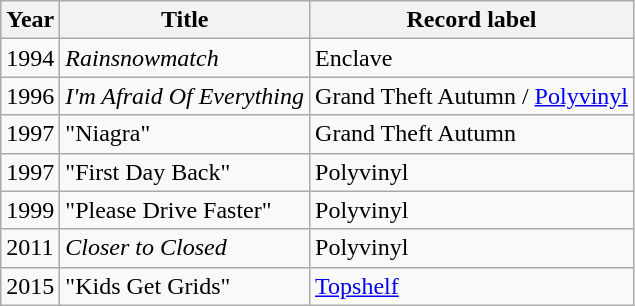<table class="wikitable">
<tr>
<th>Year</th>
<th>Title</th>
<th>Record label</th>
</tr>
<tr>
<td>1994</td>
<td><em>Rainsnowmatch</em></td>
<td>Enclave</td>
</tr>
<tr>
<td>1996</td>
<td><em>I'm Afraid Of Everything</em></td>
<td>Grand Theft Autumn / <a href='#'>Polyvinyl</a></td>
</tr>
<tr>
<td>1997</td>
<td>"Niagra"</td>
<td>Grand Theft Autumn</td>
</tr>
<tr>
<td>1997</td>
<td>"First Day Back"</td>
<td>Polyvinyl</td>
</tr>
<tr>
<td>1999</td>
<td>"Please Drive Faster"</td>
<td>Polyvinyl</td>
</tr>
<tr>
<td>2011</td>
<td><em>Closer to Closed</em></td>
<td>Polyvinyl</td>
</tr>
<tr>
<td>2015</td>
<td>"Kids Get Grids"</td>
<td><a href='#'>Topshelf</a></td>
</tr>
</table>
